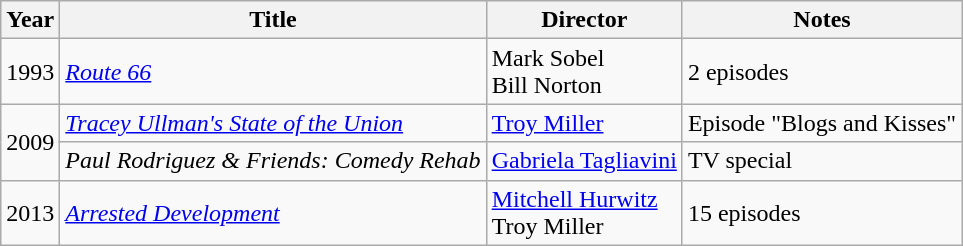<table class="wikitable">
<tr>
<th>Year</th>
<th>Title</th>
<th>Director</th>
<th>Notes</th>
</tr>
<tr>
<td>1993</td>
<td><em><a href='#'>Route 66</a></em></td>
<td>Mark Sobel<br>Bill Norton</td>
<td>2 episodes</td>
</tr>
<tr>
<td rowspan=2>2009</td>
<td><em><a href='#'>Tracey Ullman's State of the Union</a></em></td>
<td><a href='#'>Troy Miller</a></td>
<td>Episode "Blogs and Kisses"</td>
</tr>
<tr>
<td><em>Paul Rodriguez & Friends: Comedy Rehab</em></td>
<td><a href='#'>Gabriela Tagliavini</a></td>
<td>TV special</td>
</tr>
<tr>
<td>2013</td>
<td><em><a href='#'>Arrested Development</a></em></td>
<td><a href='#'>Mitchell Hurwitz</a><br>Troy Miller</td>
<td>15 episodes</td>
</tr>
</table>
